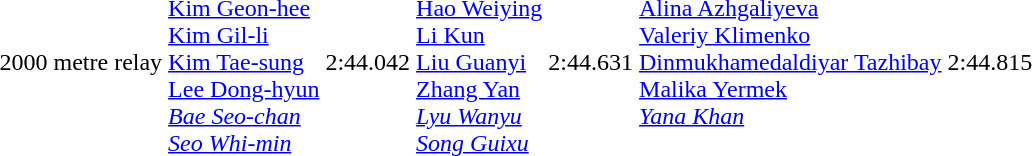<table>
<tr>
<td>2000 metre relay<br></td>
<td valign=top><br><a href='#'>Kim Geon-hee</a><br><a href='#'>Kim Gil-li</a><br><a href='#'>Kim Tae-sung</a><br><a href='#'>Lee Dong-hyun</a><br><em><a href='#'>Bae Seo-chan</a><br><a href='#'>Seo Whi-min</a></em></td>
<td>2:44.042</td>
<td valign=top><br><a href='#'>Hao Weiying</a><br><a href='#'>Li Kun</a><br><a href='#'>Liu Guanyi</a><br><a href='#'>Zhang Yan</a><br><em><a href='#'>Lyu Wanyu</a><br><a href='#'>Song Guixu</a></em></td>
<td>2:44.631</td>
<td valign=top><br><a href='#'>Alina Azhgaliyeva</a><br><a href='#'>Valeriy Klimenko</a><br><a href='#'>Dinmukhamedaldiyar Tazhibay</a><br><a href='#'>Malika Yermek</a><br><em><a href='#'>Yana Khan</a></em></td>
<td>2:44.815</td>
</tr>
</table>
